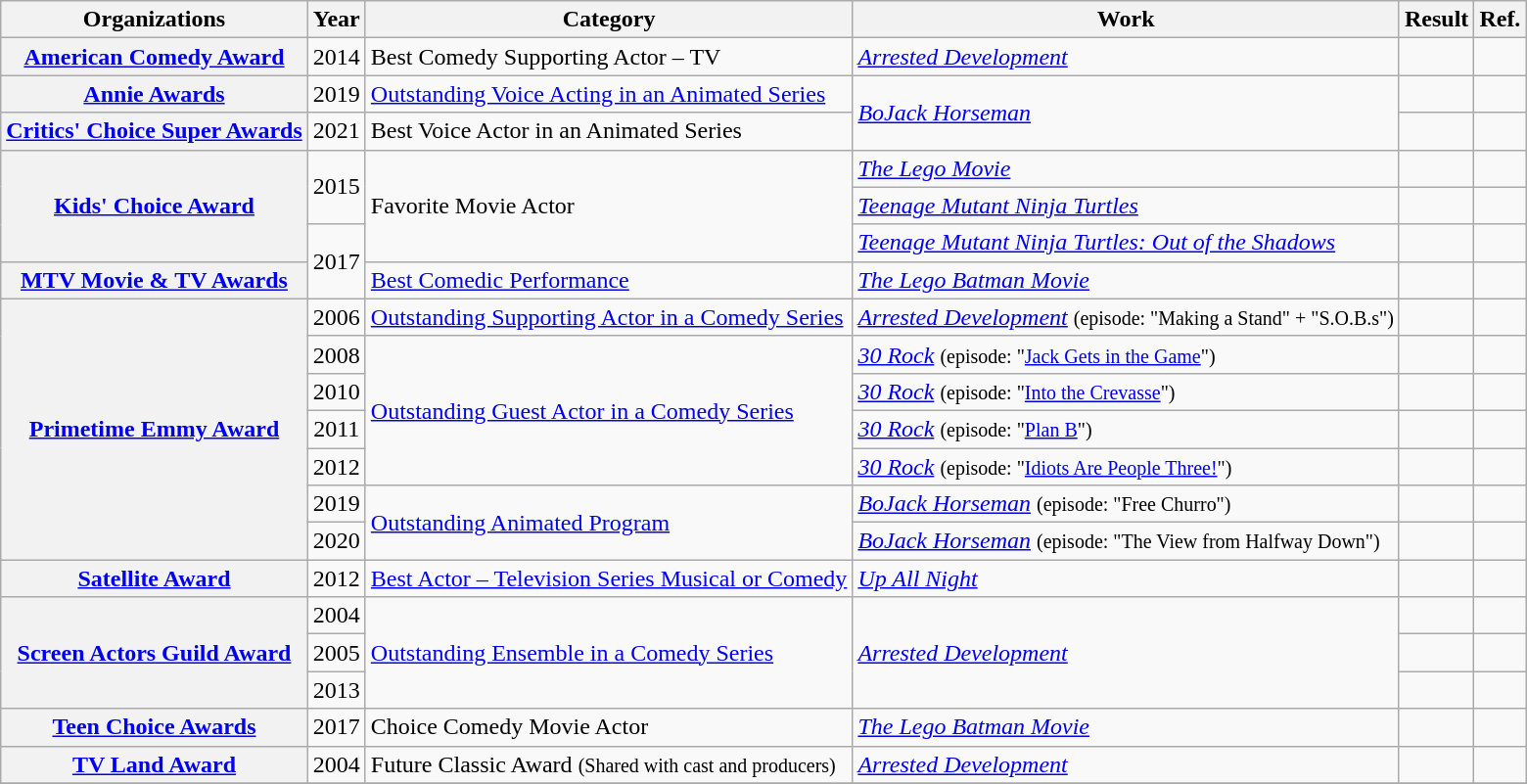<table class="wikitable sortable plainrowheaders">
<tr>
<th>Organizations</th>
<th>Year</th>
<th>Category</th>
<th>Work</th>
<th>Result</th>
<th class="unsortable">Ref.</th>
</tr>
<tr>
<th rowspan="1" scope="row"><a href='#'>American Comedy Award</a></th>
<td style="text-align:center;">2014</td>
<td>Best Comedy Supporting Actor – TV</td>
<td><em><a href='#'>Arrested Development</a></em></td>
<td></td>
<td style="text-align:center;"></td>
</tr>
<tr>
<th rowspan="1" scope="row"><a href='#'>Annie Awards</a></th>
<td style="text-align:center;">2019</td>
<td><a href='#'>Outstanding Voice Acting in an Animated Series</a></td>
<td rowspan=2><em><a href='#'>BoJack Horseman</a></em></td>
<td></td>
<td style="text-align:center;"></td>
</tr>
<tr>
<th rowspan="1" scope="row"><a href='#'>Critics' Choice Super Awards</a></th>
<td style="text-align:center;">2021</td>
<td>Best Voice Actor in an Animated Series</td>
<td></td>
<td style="text-align:center;"></td>
</tr>
<tr>
<th rowspan="3 " scope="row"><a href='#'>Kids' Choice Award</a></th>
<td style="text-align:center;", rowspan=2>2015</td>
<td rowspan=3>Favorite Movie Actor</td>
<td><em><a href='#'>The Lego Movie</a></em></td>
<td></td>
<td style="text-align:center;"></td>
</tr>
<tr>
<td><em><a href='#'>Teenage Mutant Ninja Turtles</a></em></td>
<td></td>
<td style="text-align:center;"></td>
</tr>
<tr>
<td style="text-align:center;", rowspan="2">2017</td>
<td><em><a href='#'>Teenage Mutant Ninja Turtles: Out of the Shadows</a></em></td>
<td></td>
<td style="text-align:center;"></td>
</tr>
<tr>
<th rowspan="1" scope="row"><a href='#'>MTV Movie & TV Awards</a></th>
<td><a href='#'>Best Comedic Performance</a></td>
<td rowspan=1><em><a href='#'>The Lego Batman Movie</a></em></td>
<td></td>
<td style="text-align:center;"></td>
</tr>
<tr>
<th rowspan="7" scope="row"><a href='#'>Primetime Emmy Award</a></th>
<td style="text-align:center;">2006</td>
<td><a href='#'>Outstanding Supporting Actor in a Comedy Series</a></td>
<td><em><a href='#'>Arrested Development</a></em> <small> (episode: "Making a Stand" + "S.O.B.s") </small></td>
<td></td>
<td style="text-align:center;"></td>
</tr>
<tr>
<td style="text-align:center;">2008</td>
<td rowspan=4><a href='#'>Outstanding Guest Actor in a Comedy Series</a></td>
<td><em><a href='#'>30 Rock</a></em> <small> (episode: "<a href='#'>Jack Gets in the Game</a>") </small></td>
<td></td>
<td style="text-align:center;"></td>
</tr>
<tr>
<td style="text-align:center;">2010</td>
<td><em><a href='#'>30 Rock</a></em> <small> (episode: "<a href='#'>Into the Crevasse</a>") </small></td>
<td></td>
<td style="text-align:center;"></td>
</tr>
<tr>
<td style="text-align:center;">2011</td>
<td><em><a href='#'>30 Rock</a></em> <small> (episode: "<a href='#'>Plan B</a>") </small></td>
<td></td>
<td style="text-align:center;"></td>
</tr>
<tr>
<td style="text-align:center;">2012</td>
<td><em><a href='#'>30 Rock</a></em> <small> (episode: "<a href='#'>Idiots Are People Three!</a>") </small></td>
<td></td>
<td style="text-align:center;"></td>
</tr>
<tr>
<td style="text-align:center;">2019</td>
<td rowspan=2><a href='#'>Outstanding Animated Program</a></td>
<td><em><a href='#'>BoJack Horseman</a></em> <small> (episode: "Free Churro") </small></td>
<td></td>
<td style="text-align:center;"></td>
</tr>
<tr>
<td style="text-align:center;">2020</td>
<td><em><a href='#'>BoJack Horseman</a></em> <small> (episode: "The View from Halfway Down") </small></td>
<td></td>
<td style="text-align:center;"></td>
</tr>
<tr>
<th rowspan="1" scope="row"><a href='#'>Satellite Award</a></th>
<td style="text-align:center;">2012</td>
<td><a href='#'>Best Actor – Television Series Musical or Comedy</a></td>
<td><em><a href='#'>Up All Night</a></em></td>
<td></td>
<td style="text-align:center;"></td>
</tr>
<tr>
<th rowspan="3" scope="row"><a href='#'>Screen Actors Guild Award</a></th>
<td style="text-align:center;">2004</td>
<td rowspan=3><a href='#'>Outstanding Ensemble in a Comedy Series</a></td>
<td rowspan=3><em><a href='#'>Arrested Development</a></em></td>
<td></td>
<td style="text-align:center;"></td>
</tr>
<tr>
<td style="text-align:center;", rowspan="1">2005</td>
<td></td>
<td style="text-align:center;"></td>
</tr>
<tr>
<td style="text-align:center;", rowspan="1">2013</td>
<td></td>
<td style="text-align:center;"></td>
</tr>
<tr>
<th rowspan="1" scope="row"><a href='#'>Teen Choice Awards</a></th>
<td style="text-align:center;">2017</td>
<td>Choice Comedy Movie Actor</td>
<td><em><a href='#'>The Lego Batman Movie</a></em></td>
<td></td>
<td style="text-align:center;"></td>
</tr>
<tr>
<th rowspan="1" scope="row"><a href='#'>TV Land Award</a></th>
<td style="text-align:center;">2004</td>
<td>Future Classic Award <small> (Shared with cast and producers) </small></td>
<td><em><a href='#'>Arrested Development</a></em></td>
<td></td>
<td style="text-align:center;"></td>
</tr>
<tr>
</tr>
</table>
